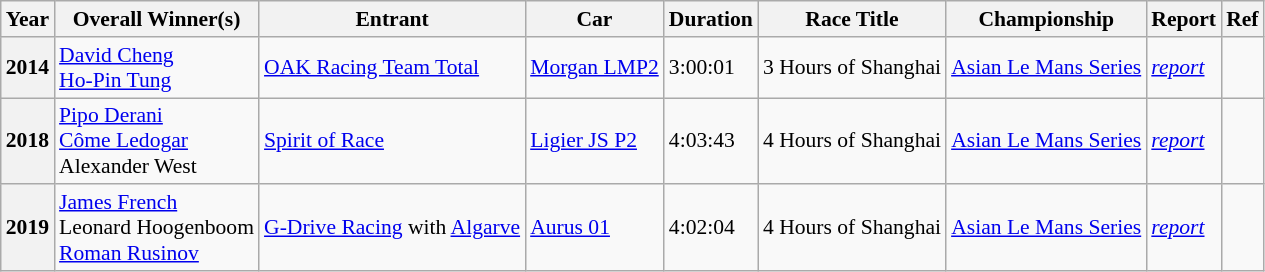<table class="wikitable" style="font-size: 90%;">
<tr>
<th>Year</th>
<th>Overall Winner(s)</th>
<th>Entrant</th>
<th>Car</th>
<th>Duration</th>
<th>Race Title</th>
<th>Championship</th>
<th>Report</th>
<th>Ref</th>
</tr>
<tr>
<th>2014</th>
<td nowrap> <a href='#'>David Cheng</a><br> <a href='#'>Ho-Pin Tung</a></td>
<td nowrap> <a href='#'>OAK Racing Team Total</a></td>
<td><a href='#'>Morgan LMP2</a></td>
<td>3:00:01</td>
<td>3 Hours of Shanghai</td>
<td><a href='#'>Asian Le Mans Series</a></td>
<td><em><a href='#'>report</a></em></td>
<td></td>
</tr>
<tr>
<th>2018</th>
<td nowrap> <a href='#'>Pipo Derani</a><br> <a href='#'>Côme Ledogar</a><br> Alexander West</td>
<td nowrap> <a href='#'>Spirit of Race</a></td>
<td><a href='#'>Ligier JS P2</a></td>
<td>4:03:43</td>
<td>4 Hours of Shanghai</td>
<td><a href='#'>Asian Le Mans Series</a></td>
<td><em><a href='#'>report</a></em></td>
<td></td>
</tr>
<tr>
<th>2019</th>
<td nowrap> <a href='#'>James French</a><br> Leonard Hoogenboom<br> <a href='#'>Roman Rusinov</a></td>
<td nowrap> <a href='#'>G-Drive Racing</a> with <a href='#'>Algarve</a></td>
<td><a href='#'>Aurus 01</a></td>
<td>4:02:04</td>
<td>4 Hours of Shanghai</td>
<td><a href='#'>Asian Le Mans Series</a></td>
<td><em><a href='#'>report</a></em></td>
<td></td>
</tr>
</table>
